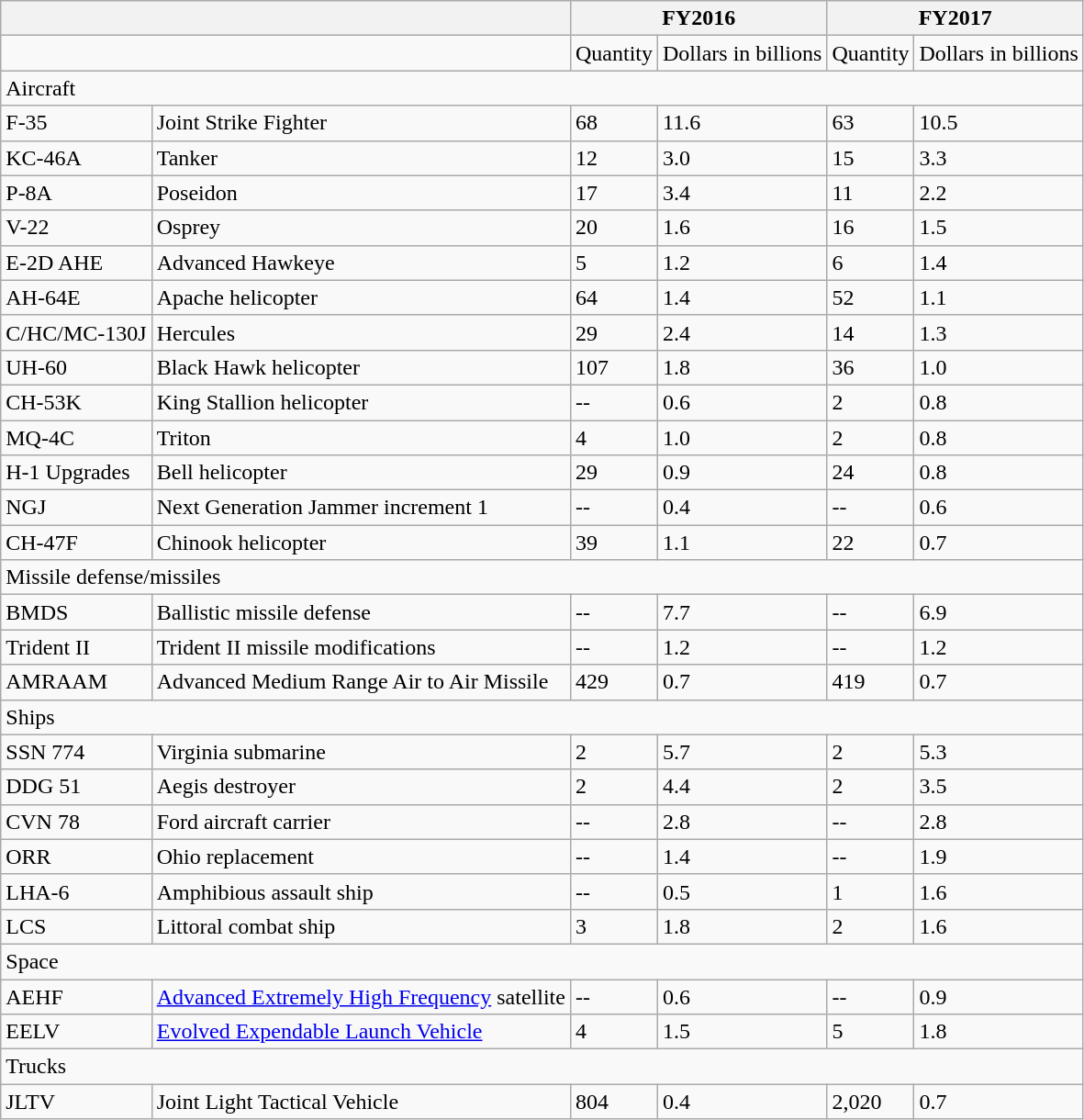<table class="wikitable">
<tr>
<th colspan="2"></th>
<th colspan="2">FY2016</th>
<th colspan="2">FY2017</th>
</tr>
<tr>
<td colspan="2"></td>
<td>Quantity</td>
<td>Dollars in billions</td>
<td>Quantity</td>
<td>Dollars in billions</td>
</tr>
<tr>
<td colspan="6">Aircraft</td>
</tr>
<tr>
<td>F-35</td>
<td>Joint Strike Fighter</td>
<td>68</td>
<td>11.6</td>
<td>63</td>
<td>10.5</td>
</tr>
<tr>
<td>KC-46A</td>
<td>Tanker</td>
<td>12</td>
<td>3.0</td>
<td>15</td>
<td>3.3</td>
</tr>
<tr>
<td>P-8A</td>
<td>Poseidon</td>
<td>17</td>
<td>3.4</td>
<td>11</td>
<td>2.2</td>
</tr>
<tr>
<td>V-22</td>
<td>Osprey</td>
<td>20</td>
<td>1.6</td>
<td>16</td>
<td>1.5</td>
</tr>
<tr>
<td>E-2D AHE</td>
<td>Advanced Hawkeye</td>
<td>5</td>
<td>1.2</td>
<td>6</td>
<td>1.4</td>
</tr>
<tr>
<td>AH-64E</td>
<td>Apache helicopter</td>
<td>64</td>
<td>1.4</td>
<td>52</td>
<td>1.1</td>
</tr>
<tr>
<td>C/HC/MC-130J</td>
<td>Hercules</td>
<td>29</td>
<td>2.4</td>
<td>14</td>
<td>1.3</td>
</tr>
<tr>
<td>UH-60</td>
<td>Black Hawk helicopter</td>
<td>107</td>
<td>1.8</td>
<td>36</td>
<td>1.0</td>
</tr>
<tr>
<td>CH-53K</td>
<td>King Stallion helicopter</td>
<td>--</td>
<td>0.6</td>
<td>2</td>
<td>0.8</td>
</tr>
<tr>
<td>MQ-4C</td>
<td>Triton</td>
<td>4</td>
<td>1.0</td>
<td>2</td>
<td>0.8</td>
</tr>
<tr>
<td>H-1 Upgrades</td>
<td>Bell helicopter</td>
<td>29</td>
<td>0.9</td>
<td>24</td>
<td>0.8</td>
</tr>
<tr>
<td>NGJ</td>
<td>Next Generation Jammer increment 1</td>
<td>--</td>
<td>0.4</td>
<td>--</td>
<td>0.6</td>
</tr>
<tr>
<td>CH-47F</td>
<td>Chinook helicopter</td>
<td>39</td>
<td>1.1</td>
<td>22</td>
<td>0.7</td>
</tr>
<tr>
<td colspan="6">Missile defense/missiles</td>
</tr>
<tr>
<td>BMDS</td>
<td>Ballistic missile defense</td>
<td>--</td>
<td>7.7</td>
<td>--</td>
<td>6.9</td>
</tr>
<tr>
<td>Trident II</td>
<td>Trident II missile modifications</td>
<td>--</td>
<td>1.2</td>
<td>--</td>
<td>1.2</td>
</tr>
<tr>
<td>AMRAAM</td>
<td>Advanced Medium Range Air to Air Missile</td>
<td>429</td>
<td>0.7</td>
<td>419</td>
<td>0.7</td>
</tr>
<tr>
<td colspan="6">Ships</td>
</tr>
<tr>
<td>SSN 774</td>
<td>Virginia submarine</td>
<td>2</td>
<td>5.7</td>
<td>2</td>
<td>5.3</td>
</tr>
<tr>
<td>DDG 51</td>
<td>Aegis destroyer</td>
<td>2</td>
<td>4.4</td>
<td>2</td>
<td>3.5</td>
</tr>
<tr>
<td>CVN 78</td>
<td>Ford aircraft carrier</td>
<td>--</td>
<td>2.8</td>
<td>--</td>
<td>2.8</td>
</tr>
<tr>
<td>ORR</td>
<td>Ohio replacement</td>
<td>--</td>
<td>1.4</td>
<td>--</td>
<td>1.9</td>
</tr>
<tr>
<td>LHA-6</td>
<td>Amphibious assault ship</td>
<td>--</td>
<td>0.5</td>
<td>1</td>
<td>1.6</td>
</tr>
<tr>
<td>LCS</td>
<td>Littoral combat ship</td>
<td>3</td>
<td>1.8</td>
<td>2</td>
<td>1.6</td>
</tr>
<tr>
<td colspan="6">Space</td>
</tr>
<tr>
<td>AEHF</td>
<td><a href='#'>Advanced Extremely High Frequency</a> satellite</td>
<td>--</td>
<td>0.6</td>
<td>--</td>
<td>0.9</td>
</tr>
<tr>
<td>EELV</td>
<td><a href='#'>Evolved Expendable Launch Vehicle</a></td>
<td>4</td>
<td>1.5</td>
<td>5</td>
<td>1.8</td>
</tr>
<tr>
<td colspan="6">Trucks</td>
</tr>
<tr>
<td>JLTV</td>
<td>Joint Light Tactical Vehicle</td>
<td>804</td>
<td>0.4</td>
<td>2,020</td>
<td>0.7</td>
</tr>
</table>
